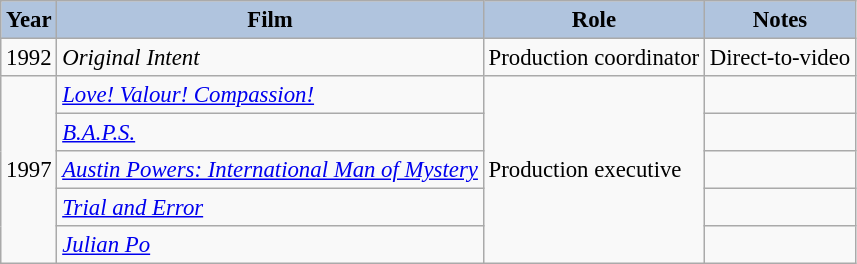<table class="wikitable" style="font-size:95%;">
<tr>
<th style="background:#B0C4DE;">Year</th>
<th style="background:#B0C4DE;">Film</th>
<th style="background:#B0C4DE;">Role</th>
<th style="background:#B0C4DE;">Notes</th>
</tr>
<tr>
<td>1992</td>
<td><em>Original Intent</em></td>
<td>Production coordinator</td>
<td>Direct-to-video</td>
</tr>
<tr>
<td rowspan=5>1997</td>
<td><em><a href='#'>Love! Valour! Compassion!</a></em></td>
<td rowspan=5>Production executive</td>
<td></td>
</tr>
<tr>
<td><em><a href='#'>B.A.P.S.</a></em></td>
<td></td>
</tr>
<tr>
<td><em><a href='#'>Austin Powers: International Man of Mystery</a></em></td>
<td></td>
</tr>
<tr>
<td><em><a href='#'>Trial and Error</a></em></td>
<td></td>
</tr>
<tr>
<td><em><a href='#'>Julian Po</a></em></td>
<td></td>
</tr>
</table>
